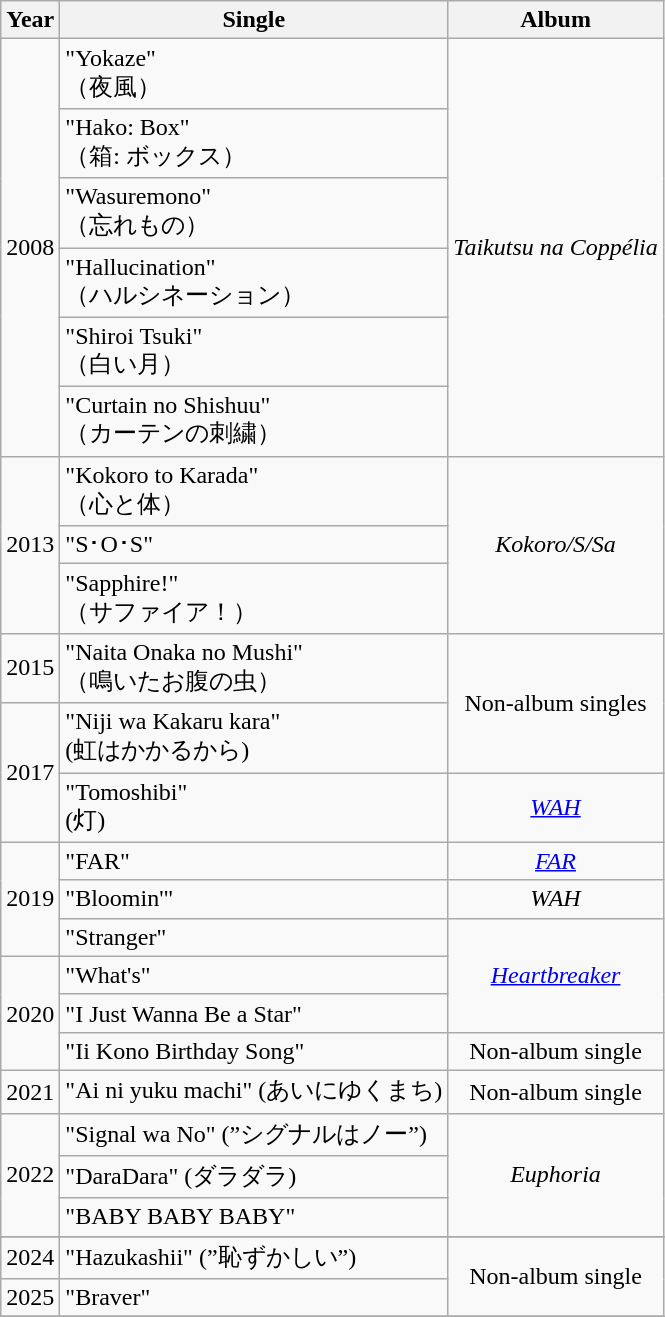<table class="wikitable plainrowheaders" style="text-align:center;">
<tr>
<th scope="col">Year</th>
<th scope="col">Single</th>
<th scope="col">Album</th>
</tr>
<tr>
<td rowspan="6">2008</td>
<td style="text-align:left;">"Yokaze"<br>（夜風）</td>
<td rowspan="6"><em>Taikutsu na Coppélia</em></td>
</tr>
<tr>
<td style="text-align:left;">"Hako: Box"<br>（箱: ボックス）</td>
</tr>
<tr>
<td style="text-align:left;">"Wasuremono"<br>（忘れもの）</td>
</tr>
<tr>
<td style="text-align:left;">"Hallucination"<br>（ハルシネーション）</td>
</tr>
<tr>
<td style="text-align:left;">"Shiroi Tsuki"<br>（白い月）</td>
</tr>
<tr>
<td style="text-align:left;">"Curtain no Shishuu"<br>（カーテンの刺繍）</td>
</tr>
<tr>
<td rowspan="3">2013</td>
<td style="text-align:left;">"Kokoro to Karada"<br>（心と体）</td>
<td rowspan="3"><em>Kokoro/S/Sa</em></td>
</tr>
<tr>
<td style="text-align:left;">"S･O･S"</td>
</tr>
<tr>
<td style="text-align:left;">"Sapphire!"<br>（サファイア！）</td>
</tr>
<tr>
<td>2015</td>
<td style="text-align:left;">"Naita Onaka no Mushi"<br>（鳴いたお腹の虫）</td>
<td rowspan="2">Non-album singles</td>
</tr>
<tr>
<td rowspan="2">2017</td>
<td style="text-align:left;">"Niji wa Kakaru kara"<br> (虹はかかるから)</td>
</tr>
<tr>
<td style="text-align:left;">"Tomoshibi"<br> (灯)</td>
<td><em><a href='#'>WAH</a></em></td>
</tr>
<tr>
<td rowspan="3">2019</td>
<td style="text-align:left;">"FAR"</td>
<td><em><a href='#'>FAR</a></em></td>
</tr>
<tr>
<td style="text-align:left;">"Bloomin'"</td>
<td><em>WAH</em></td>
</tr>
<tr>
<td style="text-align:left;">"Stranger"</td>
<td rowspan="3"><em><a href='#'>Heartbreaker</a></em></td>
</tr>
<tr>
<td rowspan="3">2020</td>
<td style="text-align:left;">"What's"</td>
</tr>
<tr>
<td style="text-align:left;">"I Just Wanna Be a Star"</td>
</tr>
<tr>
<td style="text-align:left;">"Ii Kono Birthday Song"</td>
<td>Non-album single</td>
</tr>
<tr>
<td rowspan="1">2021</td>
<td style="text-align:left;">"Ai ni yuku machi" (あいにゆくまち)</td>
<td>Non-album single</td>
</tr>
<tr>
<td rowspan="3">2022</td>
<td style="text-align:left;">"Signal wa No" (”シグナルはノー”)</td>
<td rowspan="3"><em>Euphoria</em></td>
</tr>
<tr>
<td style="text-align:left;">"DaraDara" (ダラダラ)</td>
</tr>
<tr>
<td style="text-align:left;">"BABY BABY BABY"</td>
</tr>
<tr>
</tr>
<tr>
<td rowspan="1">2024</td>
<td style="text-align:left;">"Hazukashii" (”恥ずかしい”)</td>
<td rowspan="2">Non-album single</td>
</tr>
<tr>
<td rowspan="1">2025</td>
<td style="text-align:left;">"Braver"</td>
</tr>
<tr>
</tr>
</table>
